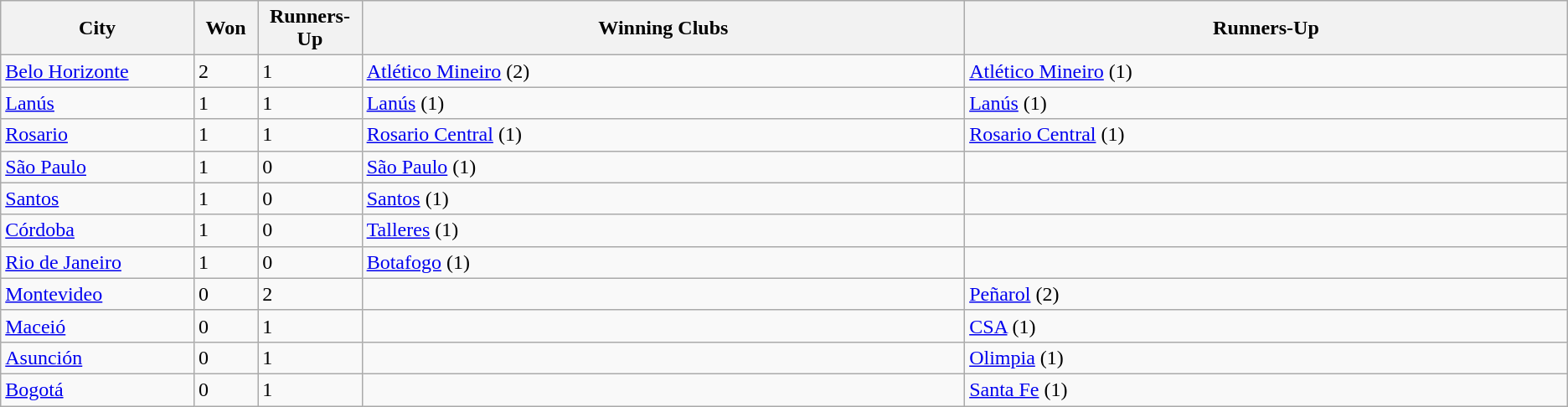<table class="wikitable sortable">
<tr>
<th width=6%>City</th>
<th width=1%>Won</th>
<th width=1%>Runners-Up</th>
<th class="unsortable" style="width:20%;">Winning Clubs</th>
<th class="unsortable" style="width:20%;">Runners-Up</th>
</tr>
<tr>
<td> <a href='#'>Belo Horizonte</a></td>
<td>2</td>
<td>1</td>
<td><a href='#'>Atlético Mineiro</a> (2)</td>
<td><a href='#'>Atlético Mineiro</a> (1)</td>
</tr>
<tr>
<td> <a href='#'>Lanús</a></td>
<td>1</td>
<td>1</td>
<td><a href='#'>Lanús</a> (1)</td>
<td><a href='#'>Lanús</a> (1)</td>
</tr>
<tr>
<td> <a href='#'>Rosario</a></td>
<td>1</td>
<td>1</td>
<td><a href='#'>Rosario Central</a> (1)</td>
<td><a href='#'>Rosario Central</a> (1)</td>
</tr>
<tr>
<td> <a href='#'>São Paulo</a></td>
<td>1</td>
<td>0</td>
<td><a href='#'>São Paulo</a> (1)</td>
<td></td>
</tr>
<tr>
<td> <a href='#'>Santos</a></td>
<td>1</td>
<td>0</td>
<td><a href='#'>Santos</a> (1)</td>
<td></td>
</tr>
<tr>
<td> <a href='#'>Córdoba</a></td>
<td>1</td>
<td>0</td>
<td><a href='#'>Talleres</a> (1)</td>
<td></td>
</tr>
<tr>
<td> <a href='#'>Rio de Janeiro</a></td>
<td>1</td>
<td>0</td>
<td><a href='#'>Botafogo</a> (1)</td>
<td></td>
</tr>
<tr>
<td> <a href='#'>Montevideo</a></td>
<td>0</td>
<td>2</td>
<td></td>
<td><a href='#'>Peñarol</a> (2)</td>
</tr>
<tr>
<td> <a href='#'>Maceió</a></td>
<td>0</td>
<td>1</td>
<td></td>
<td><a href='#'>CSA</a> (1)</td>
</tr>
<tr>
<td> <a href='#'>Asunción</a></td>
<td>0</td>
<td>1</td>
<td></td>
<td><a href='#'>Olimpia</a> (1)</td>
</tr>
<tr>
<td> <a href='#'>Bogotá</a></td>
<td>0</td>
<td>1</td>
<td></td>
<td><a href='#'>Santa Fe</a> (1)</td>
</tr>
</table>
